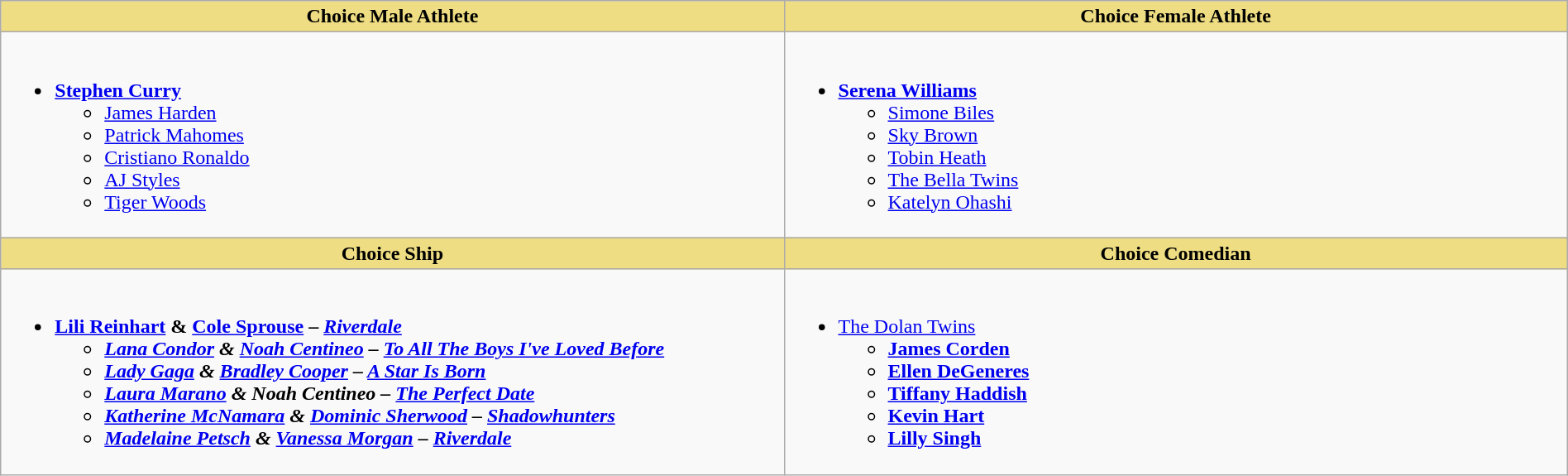<table class="wikitable" style="width:100%">
<tr>
<th style="background:#EEDD82; width:50%">Choice Male Athlete</th>
<th style="background:#EEDD82; width:50%">Choice Female Athlete</th>
</tr>
<tr>
<td valign="top"><br><ul><li><strong><a href='#'>Stephen Curry</a></strong><ul><li><a href='#'>James Harden</a></li><li><a href='#'>Patrick Mahomes</a></li><li><a href='#'>Cristiano Ronaldo</a></li><li><a href='#'>AJ Styles</a></li><li><a href='#'>Tiger Woods</a></li></ul></li></ul></td>
<td valign="top"><br><ul><li><strong><a href='#'>Serena Williams</a></strong><ul><li><a href='#'>Simone Biles</a></li><li><a href='#'>Sky Brown</a></li><li><a href='#'>Tobin Heath</a></li><li><a href='#'>The Bella Twins</a></li><li><a href='#'>Katelyn Ohashi</a></li></ul></li></ul></td>
</tr>
<tr>
<th style="background:#EEDD82; width:50%">Choice Ship</th>
<th style="background:#EEDD82; width:50%">Choice Comedian</th>
</tr>
<tr>
<td valign="top"><br><ul><li><strong><a href='#'>Lili Reinhart</a> & <a href='#'>Cole Sprouse</a> – <em><a href='#'>Riverdale</a><strong><em><ul><li><a href='#'>Lana Condor</a> & <a href='#'>Noah Centineo</a> – </em><a href='#'>To All The Boys I've Loved Before</a><em></li><li><a href='#'>Lady Gaga</a> & <a href='#'>Bradley Cooper</a> – </em><a href='#'>A Star Is Born</a><em></li><li><a href='#'>Laura Marano</a> & Noah Centineo – </em><a href='#'>The Perfect Date</a><em></li><li><a href='#'>Katherine McNamara</a> & <a href='#'>Dominic Sherwood</a> – </em><a href='#'>Shadowhunters</a><em></li><li><a href='#'>Madelaine Petsch</a> & <a href='#'>Vanessa Morgan</a> – </em><a href='#'>Riverdale</a><em></li></ul></li></ul></td>
<td valign="top"><br><ul><li></strong><a href='#'>The Dolan Twins</a><strong><ul><li><a href='#'>James Corden</a></li><li><a href='#'>Ellen DeGeneres</a></li><li><a href='#'>Tiffany Haddish</a></li><li><a href='#'>Kevin Hart</a></li><li><a href='#'>Lilly Singh</a></li></ul></li></ul></td>
</tr>
</table>
